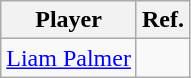<table class="wikitable">
<tr>
<th>Player</th>
<th>Ref.</th>
</tr>
<tr>
<td> <a href='#'>Liam Palmer</a></td>
<td align="center"></td>
</tr>
</table>
